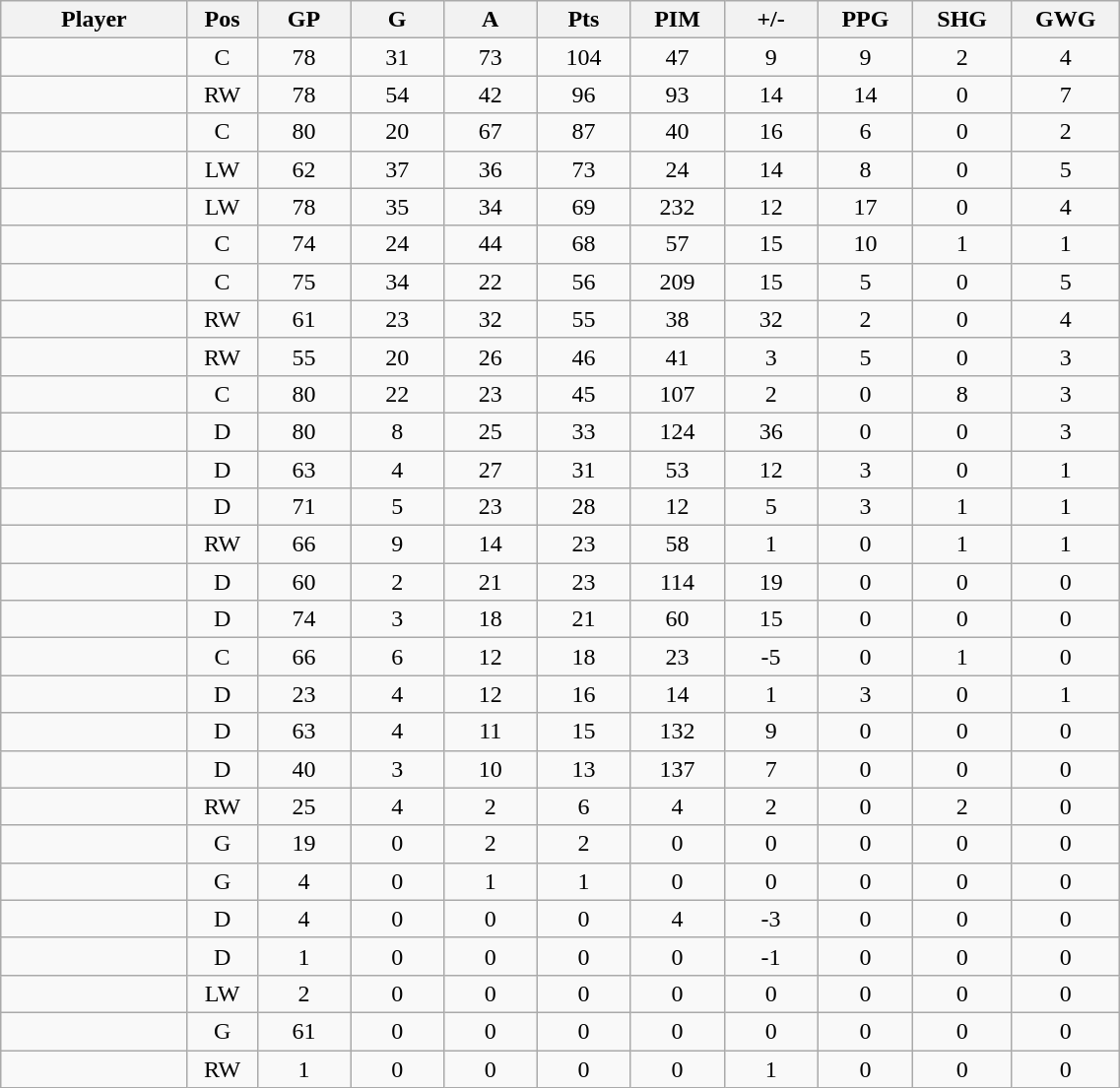<table class="wikitable sortable" width="60%">
<tr ALIGN="center">
<th bgcolor="#DDDDFF" width="10%">Player</th>
<th bgcolor="#DDDDFF" width="3%" title="Position">Pos</th>
<th bgcolor="#DDDDFF" width="5%" title="Games played">GP</th>
<th bgcolor="#DDDDFF" width="5%" title="Goals">G</th>
<th bgcolor="#DDDDFF" width="5%" title="Assists">A</th>
<th bgcolor="#DDDDFF" width="5%" title="Points">Pts</th>
<th bgcolor="#DDDDFF" width="5%" title="Penalties in Minutes">PIM</th>
<th bgcolor="#DDDDFF" width="5%" title="Plus/minus">+/-</th>
<th bgcolor="#DDDDFF" width="5%" title="Power play goals">PPG</th>
<th bgcolor="#DDDDFF" width="5%" title="Short-handed goals">SHG</th>
<th bgcolor="#DDDDFF" width="5%" title="Game-winning goals">GWG</th>
</tr>
<tr align="center">
<td align="right"></td>
<td>C</td>
<td>78</td>
<td>31</td>
<td>73</td>
<td>104</td>
<td>47</td>
<td>9</td>
<td>9</td>
<td>2</td>
<td>4</td>
</tr>
<tr align="center">
<td align="right"></td>
<td>RW</td>
<td>78</td>
<td>54</td>
<td>42</td>
<td>96</td>
<td>93</td>
<td>14</td>
<td>14</td>
<td>0</td>
<td>7</td>
</tr>
<tr align="center">
<td align="right"></td>
<td>C</td>
<td>80</td>
<td>20</td>
<td>67</td>
<td>87</td>
<td>40</td>
<td>16</td>
<td>6</td>
<td>0</td>
<td>2</td>
</tr>
<tr align="center">
<td align="right"></td>
<td>LW</td>
<td>62</td>
<td>37</td>
<td>36</td>
<td>73</td>
<td>24</td>
<td>14</td>
<td>8</td>
<td>0</td>
<td>5</td>
</tr>
<tr align="center">
<td align="right"></td>
<td>LW</td>
<td>78</td>
<td>35</td>
<td>34</td>
<td>69</td>
<td>232</td>
<td>12</td>
<td>17</td>
<td>0</td>
<td>4</td>
</tr>
<tr align="center">
<td align="right"></td>
<td>C</td>
<td>74</td>
<td>24</td>
<td>44</td>
<td>68</td>
<td>57</td>
<td>15</td>
<td>10</td>
<td>1</td>
<td>1</td>
</tr>
<tr align="center">
<td align="right"></td>
<td>C</td>
<td>75</td>
<td>34</td>
<td>22</td>
<td>56</td>
<td>209</td>
<td>15</td>
<td>5</td>
<td>0</td>
<td>5</td>
</tr>
<tr align="center">
<td align="right"></td>
<td>RW</td>
<td>61</td>
<td>23</td>
<td>32</td>
<td>55</td>
<td>38</td>
<td>32</td>
<td>2</td>
<td>0</td>
<td>4</td>
</tr>
<tr align="center">
<td align="right"></td>
<td>RW</td>
<td>55</td>
<td>20</td>
<td>26</td>
<td>46</td>
<td>41</td>
<td>3</td>
<td>5</td>
<td>0</td>
<td>3</td>
</tr>
<tr align="center">
<td align="right"></td>
<td>C</td>
<td>80</td>
<td>22</td>
<td>23</td>
<td>45</td>
<td>107</td>
<td>2</td>
<td>0</td>
<td>8</td>
<td>3</td>
</tr>
<tr align="center">
<td align="right"></td>
<td>D</td>
<td>80</td>
<td>8</td>
<td>25</td>
<td>33</td>
<td>124</td>
<td>36</td>
<td>0</td>
<td>0</td>
<td>3</td>
</tr>
<tr align="center">
<td align="right"></td>
<td>D</td>
<td>63</td>
<td>4</td>
<td>27</td>
<td>31</td>
<td>53</td>
<td>12</td>
<td>3</td>
<td>0</td>
<td>1</td>
</tr>
<tr align="center">
<td align="right"></td>
<td>D</td>
<td>71</td>
<td>5</td>
<td>23</td>
<td>28</td>
<td>12</td>
<td>5</td>
<td>3</td>
<td>1</td>
<td>1</td>
</tr>
<tr align="center">
<td align="right"></td>
<td>RW</td>
<td>66</td>
<td>9</td>
<td>14</td>
<td>23</td>
<td>58</td>
<td>1</td>
<td>0</td>
<td>1</td>
<td>1</td>
</tr>
<tr align="center">
<td align="right"></td>
<td>D</td>
<td>60</td>
<td>2</td>
<td>21</td>
<td>23</td>
<td>114</td>
<td>19</td>
<td>0</td>
<td>0</td>
<td>0</td>
</tr>
<tr align="center">
<td align="right"></td>
<td>D</td>
<td>74</td>
<td>3</td>
<td>18</td>
<td>21</td>
<td>60</td>
<td>15</td>
<td>0</td>
<td>0</td>
<td>0</td>
</tr>
<tr align="center">
<td align="right"></td>
<td>C</td>
<td>66</td>
<td>6</td>
<td>12</td>
<td>18</td>
<td>23</td>
<td>-5</td>
<td>0</td>
<td>1</td>
<td>0</td>
</tr>
<tr align="center">
<td align="right"></td>
<td>D</td>
<td>23</td>
<td>4</td>
<td>12</td>
<td>16</td>
<td>14</td>
<td>1</td>
<td>3</td>
<td>0</td>
<td>1</td>
</tr>
<tr align="center">
<td align="right"></td>
<td>D</td>
<td>63</td>
<td>4</td>
<td>11</td>
<td>15</td>
<td>132</td>
<td>9</td>
<td>0</td>
<td>0</td>
<td>0</td>
</tr>
<tr align="center">
<td align="right"></td>
<td>D</td>
<td>40</td>
<td>3</td>
<td>10</td>
<td>13</td>
<td>137</td>
<td>7</td>
<td>0</td>
<td>0</td>
<td>0</td>
</tr>
<tr align="center">
<td align="right"></td>
<td>RW</td>
<td>25</td>
<td>4</td>
<td>2</td>
<td>6</td>
<td>4</td>
<td>2</td>
<td>0</td>
<td>2</td>
<td>0</td>
</tr>
<tr align="center">
<td align="right"></td>
<td>G</td>
<td>19</td>
<td>0</td>
<td>2</td>
<td>2</td>
<td>0</td>
<td>0</td>
<td>0</td>
<td>0</td>
<td>0</td>
</tr>
<tr align="center">
<td align="right"></td>
<td>G</td>
<td>4</td>
<td>0</td>
<td>1</td>
<td>1</td>
<td>0</td>
<td>0</td>
<td>0</td>
<td>0</td>
<td>0</td>
</tr>
<tr align="center">
<td align="right"></td>
<td>D</td>
<td>4</td>
<td>0</td>
<td>0</td>
<td>0</td>
<td>4</td>
<td>-3</td>
<td>0</td>
<td>0</td>
<td>0</td>
</tr>
<tr align="center">
<td align="right"></td>
<td>D</td>
<td>1</td>
<td>0</td>
<td>0</td>
<td>0</td>
<td>0</td>
<td>-1</td>
<td>0</td>
<td>0</td>
<td>0</td>
</tr>
<tr align="center">
<td align="right"></td>
<td>LW</td>
<td>2</td>
<td>0</td>
<td>0</td>
<td>0</td>
<td>0</td>
<td>0</td>
<td>0</td>
<td>0</td>
<td>0</td>
</tr>
<tr align="center">
<td align="right"></td>
<td>G</td>
<td>61</td>
<td>0</td>
<td>0</td>
<td>0</td>
<td>0</td>
<td>0</td>
<td>0</td>
<td>0</td>
<td>0</td>
</tr>
<tr align="center">
<td align="right"></td>
<td>RW</td>
<td>1</td>
<td>0</td>
<td>0</td>
<td>0</td>
<td>0</td>
<td>1</td>
<td>0</td>
<td>0</td>
<td>0</td>
</tr>
</table>
